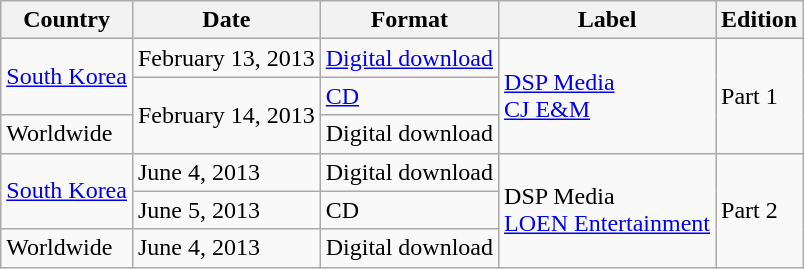<table class="wikitable">
<tr>
<th>Country</th>
<th>Date</th>
<th>Format</th>
<th>Label</th>
<th>Edition</th>
</tr>
<tr>
<td rowspan=2><a href='#'>South Korea</a></td>
<td rowspan=1>February 13, 2013</td>
<td><a href='#'>Digital download</a></td>
<td rowspan=3><a href='#'>DSP Media</a><br><a href='#'>CJ E&M</a></td>
<td rowspan=3>Part 1</td>
</tr>
<tr>
<td rowspan=2>February 14, 2013</td>
<td><a href='#'>CD</a></td>
</tr>
<tr>
<td rowspan=1>Worldwide</td>
<td>Digital download</td>
</tr>
<tr>
<td rowspan=2><a href='#'>South Korea</a></td>
<td>June 4, 2013</td>
<td>Digital download</td>
<td rowspan=3>DSP Media<br><a href='#'>LOEN Entertainment</a></td>
<td rowspan=3>Part 2</td>
</tr>
<tr>
<td>June 5, 2013</td>
<td>CD</td>
</tr>
<tr>
<td rowspan=1>Worldwide</td>
<td>June 4, 2013</td>
<td>Digital download</td>
</tr>
</table>
